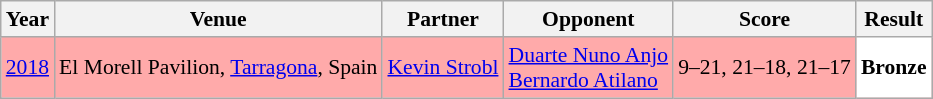<table class="sortable wikitable" style="font-size: 90%;">
<tr>
<th>Year</th>
<th>Venue</th>
<th>Partner</th>
<th>Opponent</th>
<th>Score</th>
<th>Result</th>
</tr>
<tr style="background:#FFAAAA">
<td align="center"><a href='#'>2018</a></td>
<td align="left">El Morell Pavilion, <a href='#'>Tarragona</a>, Spain</td>
<td align="left"> <a href='#'>Kevin Strobl</a></td>
<td align="left"> <a href='#'>Duarte Nuno Anjo</a><br> <a href='#'>Bernardo Atilano</a></td>
<td align="left">9–21, 21–18, 21–17</td>
<td style="text-align:left; background:white"> <strong>Bronze</strong></td>
</tr>
</table>
